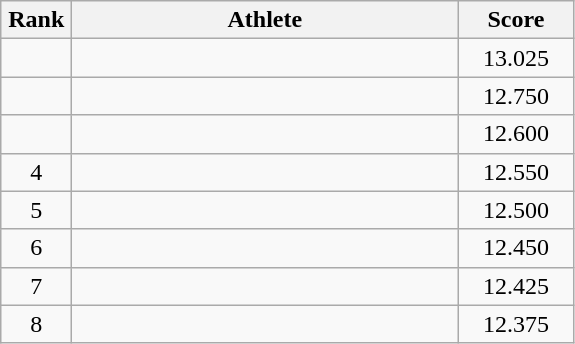<table class=wikitable style="text-align:center">
<tr>
<th width=40>Rank</th>
<th width=250>Athlete</th>
<th width=70>Score</th>
</tr>
<tr>
<td></td>
<td align=left></td>
<td>13.025</td>
</tr>
<tr>
<td></td>
<td align=left></td>
<td>12.750</td>
</tr>
<tr>
<td></td>
<td align=left></td>
<td>12.600</td>
</tr>
<tr>
<td>4</td>
<td align=left></td>
<td>12.550</td>
</tr>
<tr>
<td>5</td>
<td align=left></td>
<td>12.500</td>
</tr>
<tr>
<td>6</td>
<td align=left></td>
<td>12.450</td>
</tr>
<tr>
<td>7</td>
<td align=left></td>
<td>12.425</td>
</tr>
<tr>
<td>8</td>
<td align=left></td>
<td>12.375</td>
</tr>
</table>
